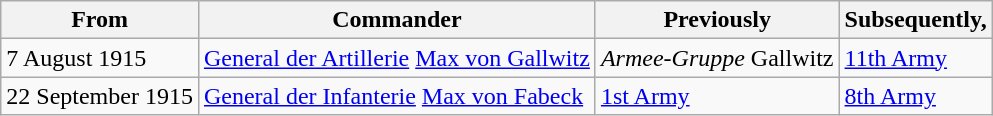<table class="wikitable">
<tr>
<th>From</th>
<th>Commander</th>
<th>Previously</th>
<th>Subsequently,</th>
</tr>
<tr>
<td>7 August 1915</td>
<td><a href='#'>General der Artillerie</a> <a href='#'>Max von Gallwitz</a></td>
<td><em>Armee-Gruppe</em> Gallwitz</td>
<td><a href='#'>11th Army</a></td>
</tr>
<tr>
<td>22 September 1915</td>
<td><a href='#'>General der Infanterie</a> <a href='#'>Max von Fabeck</a></td>
<td><a href='#'>1st Army</a></td>
<td><a href='#'>8th Army</a></td>
</tr>
</table>
